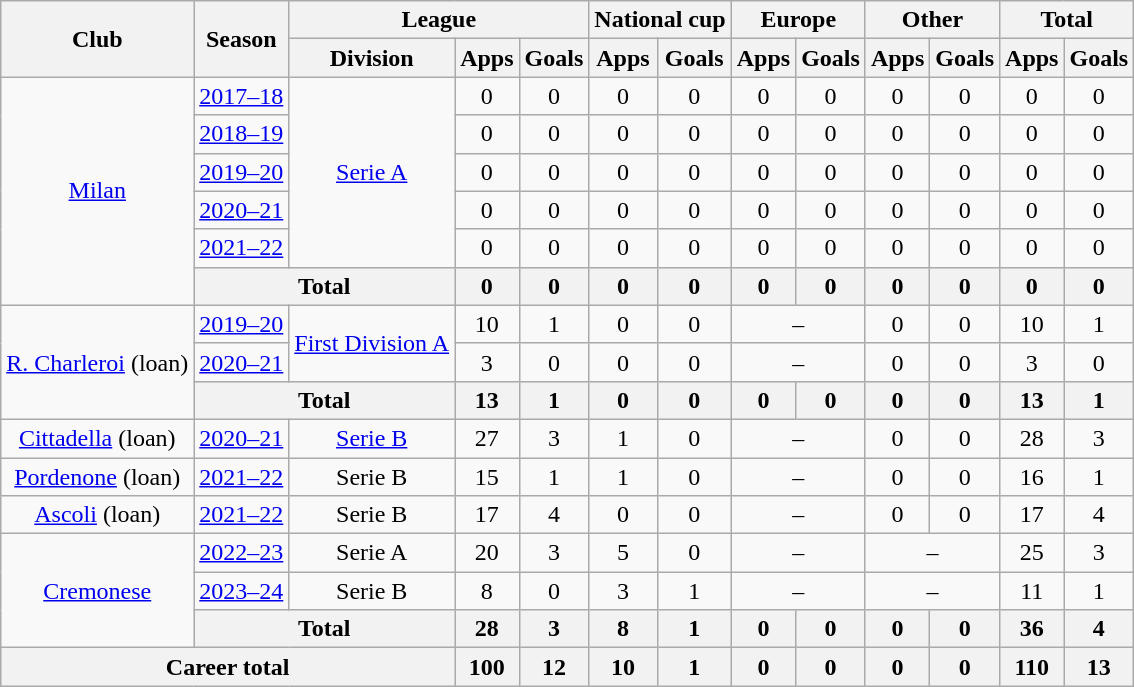<table class="wikitable" style="text-align:center">
<tr>
<th rowspan="2">Club</th>
<th rowspan="2">Season</th>
<th colspan="3">League</th>
<th colspan="2">National cup</th>
<th colspan="2">Europe</th>
<th colspan="2">Other</th>
<th colspan="2">Total</th>
</tr>
<tr>
<th>Division</th>
<th>Apps</th>
<th>Goals</th>
<th>Apps</th>
<th>Goals</th>
<th>Apps</th>
<th>Goals</th>
<th>Apps</th>
<th>Goals</th>
<th>Apps</th>
<th>Goals</th>
</tr>
<tr>
<td rowspan="6"><a href='#'>Milan</a></td>
<td><a href='#'>2017–18</a></td>
<td rowspan="5"><a href='#'>Serie A</a></td>
<td>0</td>
<td>0</td>
<td>0</td>
<td>0</td>
<td>0</td>
<td>0</td>
<td>0</td>
<td>0</td>
<td>0</td>
<td>0</td>
</tr>
<tr>
<td><a href='#'>2018–19</a></td>
<td>0</td>
<td>0</td>
<td>0</td>
<td>0</td>
<td>0</td>
<td>0</td>
<td>0</td>
<td>0</td>
<td>0</td>
<td>0</td>
</tr>
<tr>
<td><a href='#'>2019–20</a></td>
<td>0</td>
<td>0</td>
<td>0</td>
<td>0</td>
<td>0</td>
<td>0</td>
<td>0</td>
<td>0</td>
<td>0</td>
<td>0</td>
</tr>
<tr>
<td><a href='#'>2020–21</a></td>
<td>0</td>
<td>0</td>
<td>0</td>
<td>0</td>
<td>0</td>
<td>0</td>
<td>0</td>
<td>0</td>
<td>0</td>
<td>0</td>
</tr>
<tr>
<td><a href='#'>2021–22</a></td>
<td>0</td>
<td>0</td>
<td>0</td>
<td>0</td>
<td>0</td>
<td>0</td>
<td>0</td>
<td>0</td>
<td>0</td>
<td>0</td>
</tr>
<tr>
<th colspan="2">Total</th>
<th>0</th>
<th>0</th>
<th>0</th>
<th>0</th>
<th>0</th>
<th>0</th>
<th>0</th>
<th>0</th>
<th>0</th>
<th>0</th>
</tr>
<tr>
<td rowspan="3"><a href='#'>R. Charleroi</a> (loan)</td>
<td><a href='#'>2019–20</a></td>
<td rowspan="2"><a href='#'>First Division A</a></td>
<td>10</td>
<td>1</td>
<td>0</td>
<td>0</td>
<td colspan="2">–</td>
<td>0</td>
<td>0</td>
<td>10</td>
<td>1</td>
</tr>
<tr>
<td><a href='#'>2020–21</a></td>
<td>3</td>
<td>0</td>
<td>0</td>
<td>0</td>
<td colspan="2">–</td>
<td>0</td>
<td>0</td>
<td>3</td>
<td>0</td>
</tr>
<tr>
<th colspan="2">Total</th>
<th>13</th>
<th>1</th>
<th>0</th>
<th>0</th>
<th>0</th>
<th>0</th>
<th>0</th>
<th>0</th>
<th>13</th>
<th>1</th>
</tr>
<tr>
<td><a href='#'>Cittadella</a> (loan)</td>
<td><a href='#'>2020–21</a></td>
<td><a href='#'>Serie B</a></td>
<td>27</td>
<td>3</td>
<td>1</td>
<td>0</td>
<td colspan="2">–</td>
<td>0</td>
<td>0</td>
<td>28</td>
<td>3</td>
</tr>
<tr>
<td><a href='#'>Pordenone</a> (loan)</td>
<td><a href='#'>2021–22</a></td>
<td>Serie B</td>
<td>15</td>
<td>1</td>
<td>1</td>
<td>0</td>
<td colspan="2">–</td>
<td>0</td>
<td>0</td>
<td>16</td>
<td>1</td>
</tr>
<tr>
<td><a href='#'>Ascoli</a> (loan)</td>
<td><a href='#'>2021–22</a></td>
<td>Serie B</td>
<td>17</td>
<td>4</td>
<td>0</td>
<td>0</td>
<td colspan="2">–</td>
<td>0</td>
<td>0</td>
<td>17</td>
<td>4</td>
</tr>
<tr>
<td rowspan="3"><a href='#'>Cremonese</a></td>
<td><a href='#'>2022–23</a></td>
<td>Serie A</td>
<td>20</td>
<td>3</td>
<td>5</td>
<td>0</td>
<td colspan="2">–</td>
<td colspan="2">–</td>
<td>25</td>
<td>3</td>
</tr>
<tr>
<td><a href='#'>2023–24</a></td>
<td>Serie B</td>
<td>8</td>
<td>0</td>
<td>3</td>
<td>1</td>
<td colspan="2">–</td>
<td colspan="2">–</td>
<td>11</td>
<td>1</td>
</tr>
<tr>
<th colspan="2">Total</th>
<th>28</th>
<th>3</th>
<th>8</th>
<th>1</th>
<th>0</th>
<th>0</th>
<th>0</th>
<th>0</th>
<th>36</th>
<th>4</th>
</tr>
<tr>
<th colspan="3">Career total</th>
<th>100</th>
<th>12</th>
<th>10</th>
<th>1</th>
<th>0</th>
<th>0</th>
<th>0</th>
<th>0</th>
<th>110</th>
<th>13</th>
</tr>
</table>
